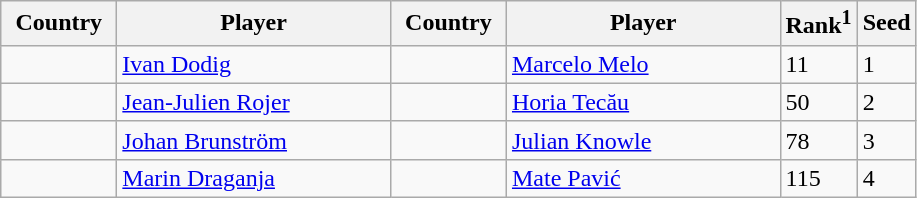<table class="sortable wikitable">
<tr>
<th width="70">Country</th>
<th width="175">Player</th>
<th width="70">Country</th>
<th width="175">Player</th>
<th>Rank<sup>1</sup></th>
<th>Seed</th>
</tr>
<tr>
<td></td>
<td><a href='#'>Ivan Dodig</a></td>
<td></td>
<td><a href='#'>Marcelo Melo</a></td>
<td>11</td>
<td>1</td>
</tr>
<tr>
<td></td>
<td><a href='#'>Jean-Julien Rojer</a></td>
<td></td>
<td><a href='#'>Horia Tecău</a></td>
<td>50</td>
<td>2</td>
</tr>
<tr>
<td></td>
<td><a href='#'>Johan Brunström</a></td>
<td></td>
<td><a href='#'>Julian Knowle</a></td>
<td>78</td>
<td>3</td>
</tr>
<tr>
<td></td>
<td><a href='#'>Marin Draganja</a></td>
<td></td>
<td><a href='#'>Mate Pavić</a></td>
<td>115</td>
<td>4</td>
</tr>
</table>
